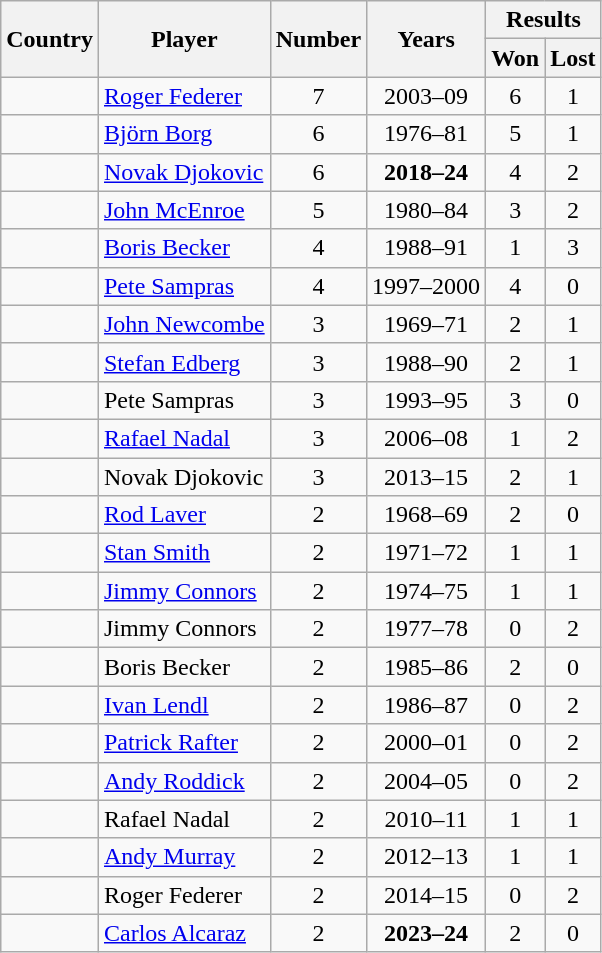<table class="wikitable">
<tr>
<th rowspan=2>Country</th>
<th rowspan=2>Player</th>
<th rowspan=2>Number</th>
<th rowspan=2>Years</th>
<th colspan=2>Results</th>
</tr>
<tr>
<th>Won</th>
<th>Lost</th>
</tr>
<tr>
<td></td>
<td><a href='#'>Roger Federer</a></td>
<td align=center>7</td>
<td align=center>2003–09</td>
<td align=center>6</td>
<td align=center>1</td>
</tr>
<tr>
<td></td>
<td><a href='#'>Björn Borg</a></td>
<td align=center>6</td>
<td align=center>1976–81</td>
<td align=center>5</td>
<td align=center>1</td>
</tr>
<tr>
<td></td>
<td><a href='#'>Novak Djokovic</a></td>
<td align=center>6</td>
<td align=center><strong>2018–24</strong></td>
<td align=center>4</td>
<td align=center>2</td>
</tr>
<tr>
<td></td>
<td><a href='#'>John McEnroe</a></td>
<td align=center>5</td>
<td align=center>1980–84</td>
<td align=center>3</td>
<td align=center>2</td>
</tr>
<tr>
<td></td>
<td><a href='#'>Boris Becker</a></td>
<td align=center>4</td>
<td align=center>1988–91</td>
<td align=center>1</td>
<td align=center>3</td>
</tr>
<tr>
<td></td>
<td><a href='#'>Pete Sampras</a></td>
<td align=center>4</td>
<td align=center>1997–2000</td>
<td align=center>4</td>
<td align=center>0</td>
</tr>
<tr>
<td></td>
<td><a href='#'>John Newcombe</a></td>
<td align=center>3</td>
<td align=center>1969–71</td>
<td align=center>2</td>
<td align=center>1</td>
</tr>
<tr>
<td></td>
<td><a href='#'>Stefan Edberg</a></td>
<td align=center>3</td>
<td align=center>1988–90</td>
<td align=center>2</td>
<td align=center>1</td>
</tr>
<tr>
<td></td>
<td>Pete Sampras</td>
<td align=center>3</td>
<td align=center>1993–95</td>
<td align=center>3</td>
<td align=center>0</td>
</tr>
<tr>
<td></td>
<td><a href='#'>Rafael Nadal</a></td>
<td align=center>3</td>
<td align=center>2006–08</td>
<td align=center>1</td>
<td align=center>2</td>
</tr>
<tr>
<td></td>
<td>Novak Djokovic</td>
<td align=center>3</td>
<td align=center>2013–15</td>
<td align=center>2</td>
<td align=center>1</td>
</tr>
<tr>
<td></td>
<td><a href='#'>Rod Laver</a></td>
<td align=center>2</td>
<td align=center>1968–69</td>
<td align=center>2</td>
<td align=center>0</td>
</tr>
<tr>
<td></td>
<td><a href='#'>Stan Smith</a></td>
<td align=center>2</td>
<td align=center>1971–72</td>
<td align=center>1</td>
<td align=center>1</td>
</tr>
<tr>
<td></td>
<td><a href='#'>Jimmy Connors</a></td>
<td align=center>2</td>
<td align=center>1974–75</td>
<td align=center>1</td>
<td align=center>1</td>
</tr>
<tr>
<td></td>
<td>Jimmy Connors</td>
<td align=center>2</td>
<td align=center>1977–78</td>
<td align=center>0</td>
<td align=center>2</td>
</tr>
<tr>
<td></td>
<td>Boris Becker</td>
<td align=center>2</td>
<td align=center>1985–86</td>
<td align=center>2</td>
<td align=center>0</td>
</tr>
<tr>
<td></td>
<td><a href='#'>Ivan Lendl</a></td>
<td align=center>2</td>
<td align=center>1986–87</td>
<td align=center>0</td>
<td align=center>2</td>
</tr>
<tr>
<td></td>
<td><a href='#'>Patrick Rafter</a></td>
<td align=center>2</td>
<td align=center>2000–01</td>
<td align=center>0</td>
<td align=center>2</td>
</tr>
<tr>
<td></td>
<td><a href='#'>Andy Roddick</a></td>
<td align=center>2</td>
<td align=center>2004–05</td>
<td align=center>0</td>
<td align=center>2</td>
</tr>
<tr>
<td></td>
<td>Rafael Nadal</td>
<td align=center>2</td>
<td align=center>2010–11</td>
<td align=center>1</td>
<td align=center>1</td>
</tr>
<tr>
<td></td>
<td><a href='#'>Andy Murray</a></td>
<td align=center>2</td>
<td align=center>2012–13</td>
<td align=center>1</td>
<td align=center>1</td>
</tr>
<tr>
<td></td>
<td>Roger Federer</td>
<td align=center>2</td>
<td align=center>2014–15</td>
<td align=center>0</td>
<td align=center>2</td>
</tr>
<tr>
<td></td>
<td><a href='#'>Carlos Alcaraz</a></td>
<td align=center>2</td>
<td align=center><strong>2023–24</strong></td>
<td align=center>2</td>
<td align=center>0</td>
</tr>
</table>
